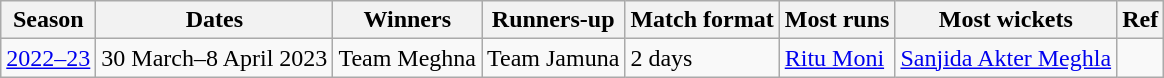<table class="wikitable">
<tr>
<th>Season</th>
<th>Dates</th>
<th>Winners</th>
<th>Runners-up</th>
<th>Match format</th>
<th>Most runs</th>
<th>Most wickets</th>
<th>Ref</th>
</tr>
<tr>
<td><a href='#'>2022–23</a></td>
<td>30 March–8 April 2023</td>
<td>Team Meghna</td>
<td>Team Jamuna</td>
<td>2 days</td>
<td><a href='#'>Ritu Moni</a></td>
<td><a href='#'>Sanjida Akter Meghla</a></td>
<td></td>
</tr>
</table>
